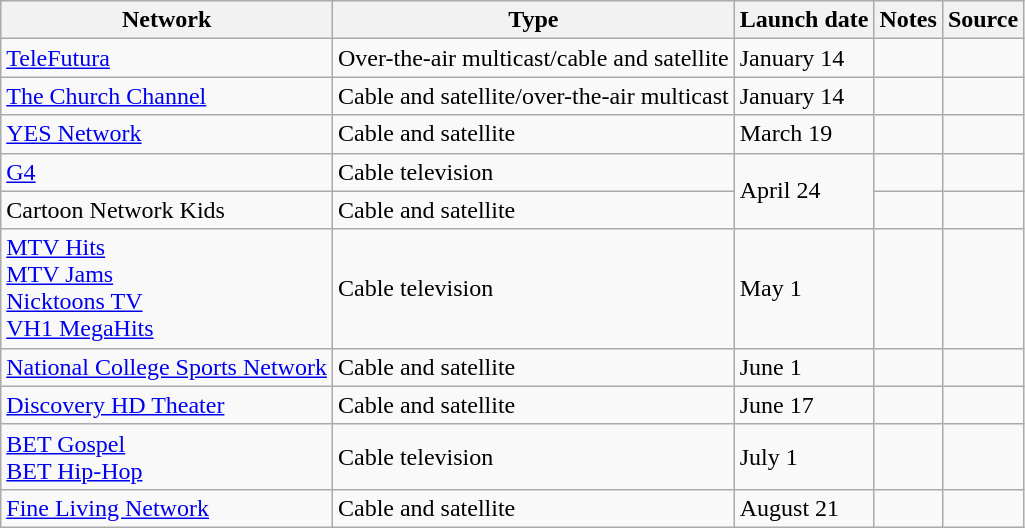<table class="wikitable sortable">
<tr>
<th>Network</th>
<th>Type</th>
<th>Launch date</th>
<th>Notes</th>
<th>Source</th>
</tr>
<tr>
<td><a href='#'>TeleFutura</a></td>
<td>Over-the-air multicast/cable and satellite</td>
<td>January 14</td>
<td></td>
<td></td>
</tr>
<tr>
<td><a href='#'>The Church Channel</a></td>
<td>Cable and satellite/over-the-air multicast</td>
<td>January 14</td>
<td></td>
<td></td>
</tr>
<tr>
<td><a href='#'>YES Network</a></td>
<td>Cable and satellite</td>
<td>March 19</td>
<td></td>
<td></td>
</tr>
<tr>
<td><a href='#'>G4</a></td>
<td>Cable television</td>
<td rowspan="2">April 24</td>
<td></td>
<td></td>
</tr>
<tr>
<td>Cartoon Network Kids</td>
<td>Cable and satellite</td>
<td></td>
<td></td>
</tr>
<tr>
<td><a href='#'>MTV Hits</a><br><a href='#'>MTV Jams</a><br><a href='#'>Nicktoons TV</a><br><a href='#'>VH1 MegaHits</a></td>
<td>Cable television</td>
<td>May 1</td>
<td></td>
<td></td>
</tr>
<tr>
<td><a href='#'>National College Sports Network</a></td>
<td>Cable and satellite</td>
<td>June 1</td>
<td></td>
<td></td>
</tr>
<tr>
<td><a href='#'>Discovery HD Theater</a></td>
<td>Cable and satellite</td>
<td>June 17</td>
<td></td>
<td></td>
</tr>
<tr>
<td><a href='#'>BET Gospel</a><br><a href='#'>BET Hip-Hop</a></td>
<td>Cable television</td>
<td>July 1</td>
<td></td>
<td></td>
</tr>
<tr>
<td><a href='#'>Fine Living Network</a></td>
<td>Cable and satellite</td>
<td>August 21</td>
<td></td>
<td></td>
</tr>
</table>
